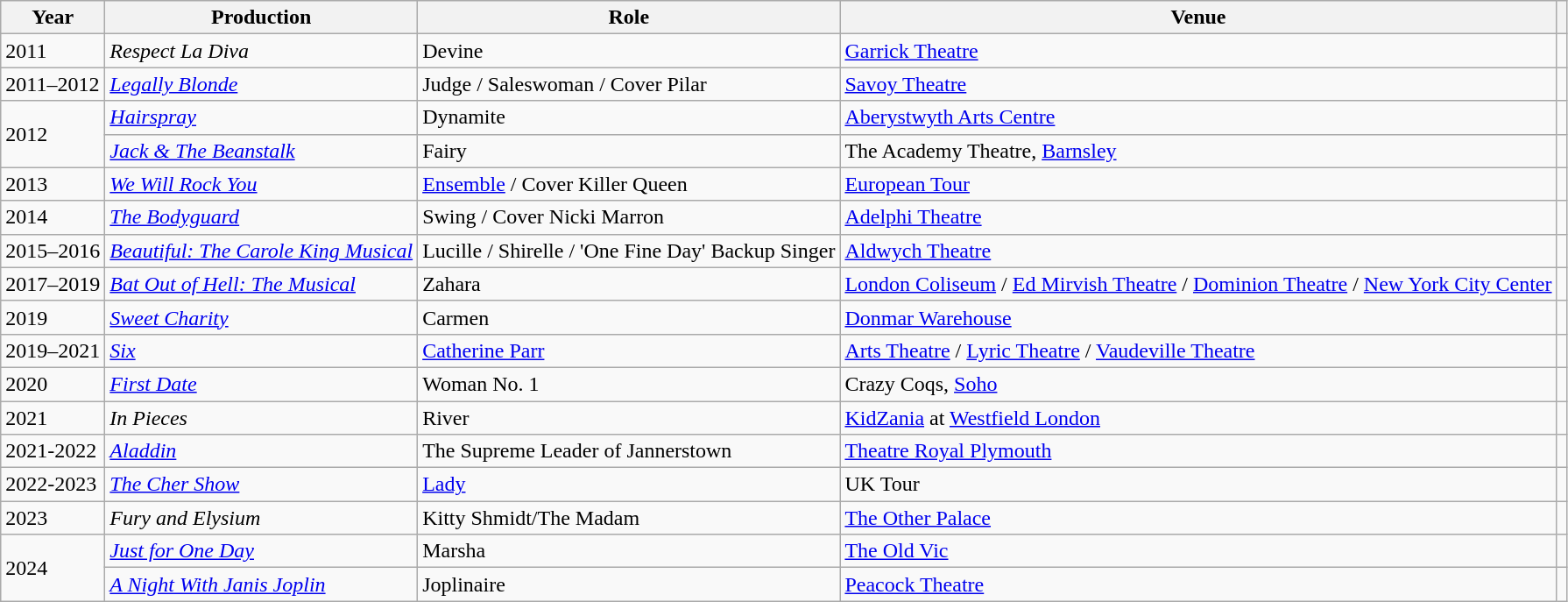<table class="wikitable plainrowheaders sortable">
<tr>
<th scope="col">Year</th>
<th scope="col">Production</th>
<th scope="col">Role</th>
<th scope="col">Venue</th>
<th style="text-align: center;" class="unsortable"></th>
</tr>
<tr>
<td>2011</td>
<td><em>Respect La Diva</em></td>
<td>Devine</td>
<td><a href='#'>Garrick Theatre</a></td>
<td></td>
</tr>
<tr>
<td>2011–2012</td>
<td><em><a href='#'>Legally Blonde</a></em></td>
<td>Judge / Saleswoman / Cover Pilar</td>
<td><a href='#'>Savoy Theatre</a></td>
<td></td>
</tr>
<tr>
<td rowspan="2">2012</td>
<td><em><a href='#'>Hairspray</a></em></td>
<td>Dynamite</td>
<td><a href='#'>Aberystwyth Arts Centre</a></td>
<td></td>
</tr>
<tr>
<td><em><a href='#'>Jack & The Beanstalk</a></em></td>
<td>Fairy</td>
<td>The Academy Theatre, <a href='#'>Barnsley</a></td>
<td></td>
</tr>
<tr>
<td>2013</td>
<td><em><a href='#'>We Will Rock You</a></em></td>
<td><a href='#'>Ensemble</a> / Cover Killer Queen</td>
<td><a href='#'>European Tour</a></td>
<td></td>
</tr>
<tr>
<td>2014</td>
<td><em><a href='#'>The Bodyguard</a></em></td>
<td>Swing / Cover Nicki Marron</td>
<td><a href='#'>Adelphi Theatre</a></td>
<td></td>
</tr>
<tr>
<td>2015–2016</td>
<td><em><a href='#'>Beautiful: The Carole King Musical</a></em></td>
<td>Lucille / Shirelle / 'One Fine Day' Backup Singer</td>
<td><a href='#'>Aldwych Theatre</a></td>
<td></td>
</tr>
<tr>
<td>2017–2019</td>
<td><em><a href='#'>Bat Out of Hell: The Musical</a></em></td>
<td>Zahara</td>
<td><a href='#'>London Coliseum</a> / <a href='#'>Ed Mirvish Theatre</a> / <a href='#'>Dominion Theatre</a> / <a href='#'>New York City Center</a></td>
<td></td>
</tr>
<tr>
<td>2019</td>
<td><em><a href='#'>Sweet Charity</a></em></td>
<td>Carmen</td>
<td><a href='#'>Donmar Warehouse</a></td>
<td></td>
</tr>
<tr>
<td>2019–2021</td>
<td><em><a href='#'>Six</a></em></td>
<td><a href='#'>Catherine Parr</a></td>
<td><a href='#'>Arts Theatre</a> / <a href='#'>Lyric Theatre</a> / <a href='#'>Vaudeville Theatre</a></td>
<td></td>
</tr>
<tr>
<td>2020</td>
<td><em><a href='#'>First Date</a></em></td>
<td>Woman No. 1</td>
<td>Crazy Coqs, <a href='#'>Soho</a></td>
<td></td>
</tr>
<tr>
<td>2021</td>
<td><em>In Pieces</em></td>
<td>River</td>
<td><a href='#'>KidZania</a> at <a href='#'>Westfield London</a></td>
<td></td>
</tr>
<tr>
<td>2021-2022</td>
<td><em><a href='#'>Aladdin</a></em></td>
<td>The Supreme Leader of Jannerstown</td>
<td><a href='#'>Theatre Royal Plymouth</a></td>
<td></td>
</tr>
<tr>
<td>2022-2023</td>
<td><em><a href='#'>The Cher Show</a></em></td>
<td><a href='#'>Lady</a></td>
<td>UK Tour</td>
<td></td>
</tr>
<tr>
<td>2023</td>
<td><em>Fury and Elysium</em></td>
<td>Kitty Shmidt/The Madam</td>
<td><a href='#'>The Other Palace</a></td>
<td></td>
</tr>
<tr>
<td rowspan="2">2024</td>
<td><a href='#'><em>Just for One Day</em></a></td>
<td>Marsha</td>
<td><a href='#'>The Old Vic</a></td>
<td></td>
</tr>
<tr>
<td><a href='#'><em>A Night With Janis Joplin</em></a></td>
<td>Joplinaire</td>
<td><a href='#'>Peacock Theatre</a></td>
<td></td>
</tr>
</table>
